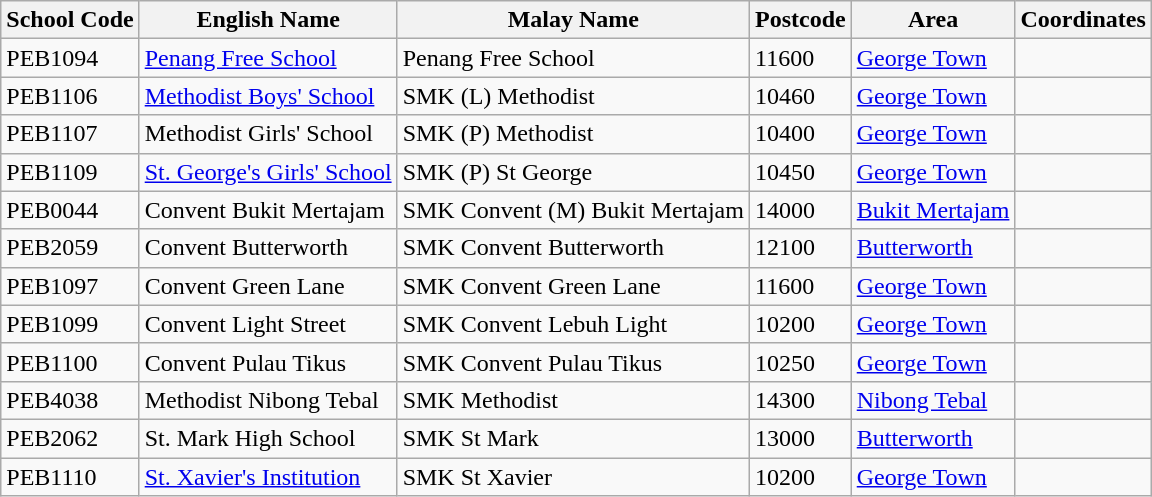<table class="wikitable sortable">
<tr>
<th>School Code</th>
<th>English Name</th>
<th>Malay Name</th>
<th>Postcode</th>
<th>Area</th>
<th>Coordinates</th>
</tr>
<tr>
<td>PEB1094</td>
<td><a href='#'>Penang Free School</a></td>
<td>Penang Free School</td>
<td>11600</td>
<td><a href='#'>George Town</a></td>
<td></td>
</tr>
<tr>
<td>PEB1106</td>
<td><a href='#'>Methodist Boys' School</a></td>
<td>SMK (L) Methodist</td>
<td>10460</td>
<td><a href='#'>George Town</a></td>
<td></td>
</tr>
<tr>
<td>PEB1107</td>
<td>Methodist Girls' School</td>
<td>SMK (P) Methodist</td>
<td>10400</td>
<td><a href='#'>George Town</a></td>
<td></td>
</tr>
<tr>
<td>PEB1109</td>
<td><a href='#'>St. George's Girls' School</a></td>
<td>SMK (P) St George</td>
<td>10450</td>
<td><a href='#'>George Town</a></td>
<td></td>
</tr>
<tr>
<td>PEB0044</td>
<td>Convent Bukit Mertajam</td>
<td>SMK Convent (M) Bukit Mertajam</td>
<td>14000</td>
<td><a href='#'>Bukit Mertajam</a></td>
<td></td>
</tr>
<tr>
<td>PEB2059</td>
<td>Convent Butterworth</td>
<td>SMK Convent Butterworth</td>
<td>12100</td>
<td><a href='#'>Butterworth</a></td>
<td></td>
</tr>
<tr>
<td>PEB1097</td>
<td>Convent Green Lane</td>
<td>SMK Convent Green Lane</td>
<td>11600</td>
<td><a href='#'>George Town</a></td>
<td></td>
</tr>
<tr>
<td>PEB1099</td>
<td>Convent Light Street</td>
<td>SMK Convent Lebuh Light</td>
<td>10200</td>
<td><a href='#'>George Town</a></td>
<td></td>
</tr>
<tr>
<td>PEB1100</td>
<td>Convent Pulau Tikus</td>
<td>SMK Convent Pulau Tikus</td>
<td>10250</td>
<td><a href='#'>George Town</a></td>
<td></td>
</tr>
<tr>
<td>PEB4038</td>
<td>Methodist Nibong Tebal</td>
<td>SMK Methodist</td>
<td>14300</td>
<td><a href='#'>Nibong Tebal</a></td>
<td></td>
</tr>
<tr>
<td>PEB2062</td>
<td>St. Mark High School</td>
<td>SMK St Mark</td>
<td>13000</td>
<td><a href='#'>Butterworth</a></td>
<td></td>
</tr>
<tr>
<td>PEB1110</td>
<td><a href='#'>St. Xavier's Institution</a></td>
<td>SMK St Xavier</td>
<td>10200</td>
<td><a href='#'>George Town</a></td>
<td></td>
</tr>
</table>
